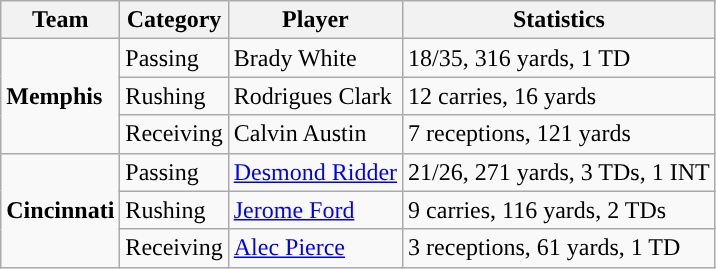<table class="wikitable" style="float: left;">
<tr>
<th>Team</th>
<th>Category</th>
<th>Player</th>
<th>Statistics</th>
</tr>
<tr>
<td rowspan=3><strong>Memphis</strong></td>
<td>Passing</td>
<td>Brady White</td>
<td>18/35, 316 yards, 1 TD</td>
</tr>
<tr>
<td>Rushing</td>
<td>Rodrigues Clark</td>
<td>12 carries, 16 yards</td>
</tr>
<tr>
<td>Receiving</td>
<td>Calvin Austin</td>
<td>7 receptions, 121 yards</td>
</tr>
<tr>
<td rowspan=3><strong>Cincinnati</strong></td>
<td>Passing</td>
<td><a href='#'>Desmond Ridder</a></td>
<td>21/26, 271 yards, 3 TDs, 1 INT</td>
</tr>
<tr>
<td>Rushing</td>
<td><a href='#'>Jerome Ford</a></td>
<td>9 carries, 116 yards, 2 TDs</td>
</tr>
<tr>
<td>Receiving</td>
<td><a href='#'>Alec Pierce</a></td>
<td>3 receptions, 61 yards, 1 TD</td>
</tr>
</table>
